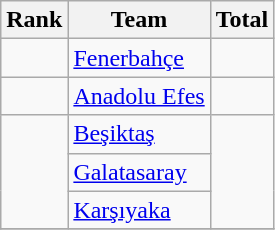<table class="wikitable sortable">
<tr>
<th scope="col">Rank</th>
<th scope="col">Team</th>
<th scope="col">Total</th>
</tr>
<tr>
<td rowspan="1"></td>
<td><a href='#'>Fenerbahçe</a></td>
<td style="text-align:center;"></td>
</tr>
<tr>
<td rowspan="1"></td>
<td><a href='#'>Anadolu Efes</a></td>
<td style="text-align:center;"></td>
</tr>
<tr>
<td rowspan="3"></td>
<td><a href='#'>Beşiktaş</a></td>
<td rowspan="3"></td>
</tr>
<tr>
<td><a href='#'>Galatasaray</a></td>
</tr>
<tr>
<td><a href='#'>Karşıyaka</a></td>
</tr>
<tr>
</tr>
</table>
